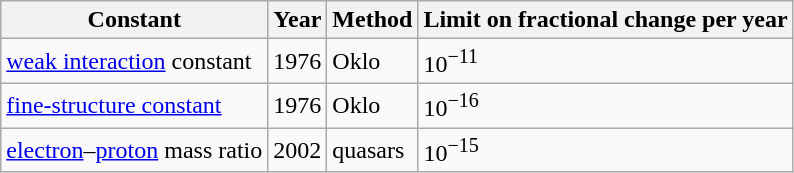<table class="wikitable">
<tr>
<th>Constant</th>
<th>Year</th>
<th>Method</th>
<th>Limit on fractional change per year</th>
</tr>
<tr>
<td><a href='#'>weak interaction</a> constant</td>
<td>1976</td>
<td>Oklo</td>
<td>10<sup>−11</sup></td>
</tr>
<tr>
<td><a href='#'>fine-structure constant</a></td>
<td>1976</td>
<td>Oklo</td>
<td>10<sup>−16</sup></td>
</tr>
<tr>
<td><a href='#'>electron</a>–<a href='#'>proton</a> mass ratio</td>
<td>2002</td>
<td>quasars</td>
<td>10<sup>−15</sup></td>
</tr>
</table>
